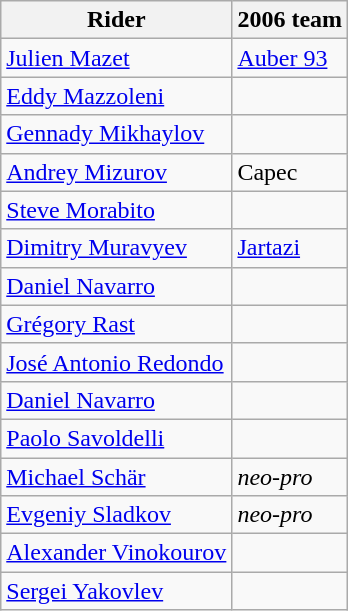<table class="wikitable">
<tr>
<th>Rider</th>
<th>2006 team</th>
</tr>
<tr>
<td><a href='#'>Julien Mazet</a></td>
<td><a href='#'>Auber 93</a></td>
</tr>
<tr>
<td><a href='#'>Eddy Mazzoleni</a></td>
<td></td>
</tr>
<tr>
<td><a href='#'>Gennady Mikhaylov</a></td>
<td></td>
</tr>
<tr>
<td><a href='#'>Andrey Mizurov</a></td>
<td>Capec</td>
</tr>
<tr>
<td><a href='#'>Steve Morabito</a></td>
<td></td>
</tr>
<tr>
<td><a href='#'>Dimitry Muravyev</a></td>
<td><a href='#'>Jartazi</a></td>
</tr>
<tr>
<td><a href='#'>Daniel Navarro</a></td>
<td></td>
</tr>
<tr>
<td><a href='#'>Grégory Rast</a></td>
<td></td>
</tr>
<tr>
<td><a href='#'>José Antonio Redondo</a></td>
<td></td>
</tr>
<tr>
<td><a href='#'>Daniel Navarro</a></td>
<td></td>
</tr>
<tr>
<td><a href='#'>Paolo Savoldelli</a></td>
<td></td>
</tr>
<tr>
<td><a href='#'>Michael Schär</a></td>
<td><em>neo-pro</em></td>
</tr>
<tr>
<td><a href='#'>Evgeniy Sladkov</a></td>
<td><em>neo-pro</em></td>
</tr>
<tr>
<td><a href='#'>Alexander Vinokourov</a></td>
<td></td>
</tr>
<tr>
<td><a href='#'>Sergei Yakovlev</a></td>
<td></td>
</tr>
</table>
